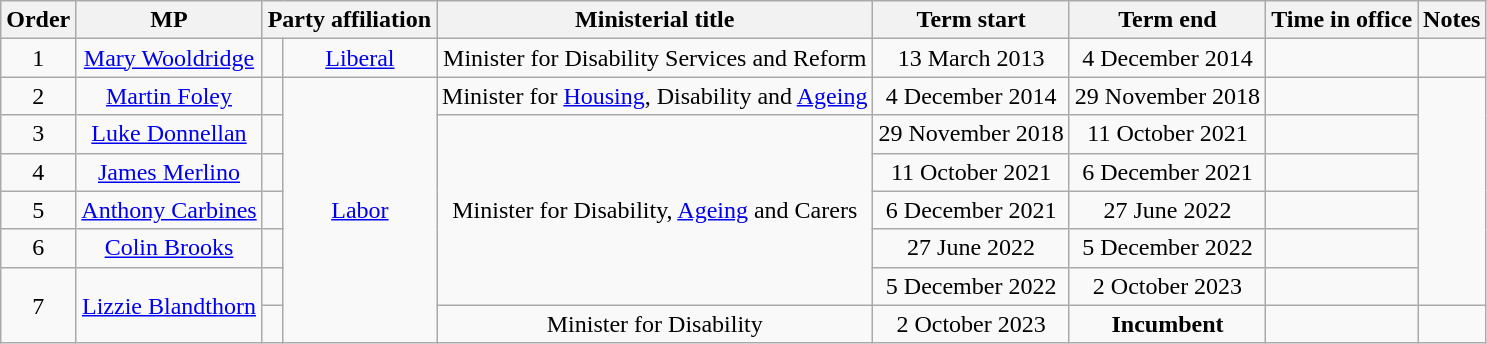<table class="wikitable" style="text-align:center">
<tr>
<th>Order</th>
<th>MP</th>
<th colspan="2">Party affiliation</th>
<th>Ministerial title</th>
<th>Term start</th>
<th>Term end</th>
<th>Time in office</th>
<th>Notes</th>
</tr>
<tr>
<td>1</td>
<td><a href='#'>Mary Wooldridge</a> </td>
<td></td>
<td><a href='#'>Liberal</a></td>
<td>Minister for Disability Services and Reform</td>
<td>13 March 2013</td>
<td>4 December 2014</td>
<td></td>
<td></td>
</tr>
<tr>
<td>2</td>
<td><a href='#'>Martin Foley</a> </td>
<td></td>
<td rowspan="7"><a href='#'>Labor</a></td>
<td>Minister for <a href='#'>Housing</a>, Disability and <a href='#'>Ageing</a></td>
<td>4 December 2014</td>
<td>29 November 2018</td>
<td></td>
<td rowspan="6"></td>
</tr>
<tr>
<td>3</td>
<td><a href='#'>Luke Donnellan</a> </td>
<td></td>
<td rowspan="5">Minister for Disability, <a href='#'>Ageing</a> and Carers</td>
<td>29 November 2018</td>
<td>11 October 2021</td>
<td></td>
</tr>
<tr>
<td>4</td>
<td><a href='#'>James Merlino</a> </td>
<td></td>
<td>11 October 2021</td>
<td>6 December 2021</td>
<td></td>
</tr>
<tr>
<td>5</td>
<td><a href='#'>Anthony Carbines</a> </td>
<td></td>
<td>6 December 2021</td>
<td>27 June 2022</td>
<td></td>
</tr>
<tr>
<td>6</td>
<td><a href='#'>Colin Brooks</a> </td>
<td></td>
<td>27 June 2022</td>
<td>5 December 2022</td>
<td></td>
</tr>
<tr>
<td rowspan="2">7</td>
<td rowspan="2"><a href='#'>Lizzie Blandthorn</a> </td>
<td></td>
<td>5 December 2022</td>
<td>2 October 2023</td>
<td></td>
</tr>
<tr>
<td></td>
<td>Minister for Disability</td>
<td>2 October 2023</td>
<td><strong>Incumbent</strong></td>
<td></td>
<td></td>
</tr>
</table>
